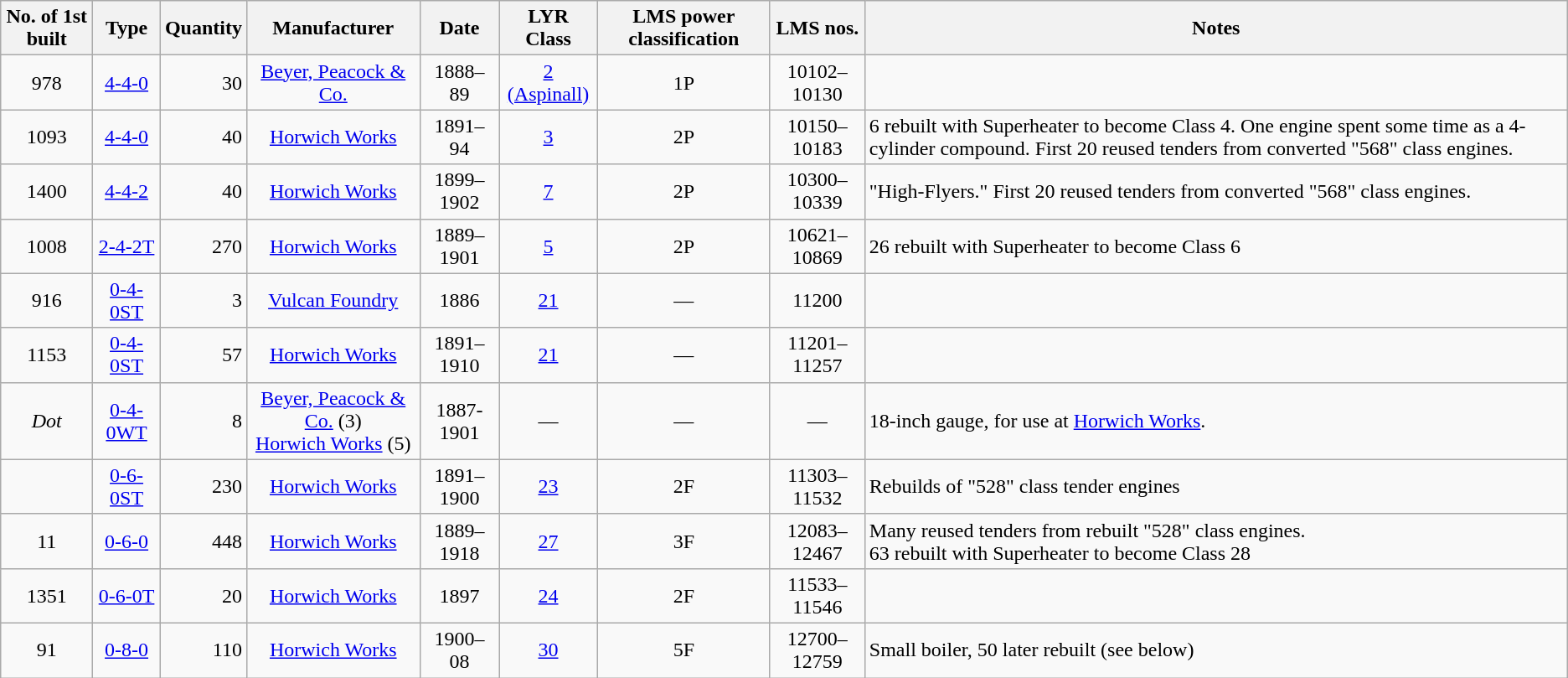<table class="wikitable" style=text-align:center>
<tr>
<th>No. of 1st built</th>
<th>Type</th>
<th>Quantity</th>
<th>Manufacturer</th>
<th>Date</th>
<th>LYR Class</th>
<th>LMS power classification</th>
<th>LMS nos.</th>
<th>Notes</th>
</tr>
<tr>
<td>978</td>
<td><a href='#'>4-4-0</a></td>
<td align=right>30</td>
<td><a href='#'>Beyer, Peacock & Co.</a></td>
<td>1888–89</td>
<td><a href='#'>2 (Aspinall)</a></td>
<td>1P</td>
<td>10102–10130</td>
<td align=left></td>
</tr>
<tr>
<td>1093</td>
<td><a href='#'>4-4-0</a></td>
<td align=right>40</td>
<td><a href='#'>Horwich Works</a></td>
<td>1891–94</td>
<td><a href='#'>3</a></td>
<td>2P</td>
<td>10150–10183</td>
<td align=left>6 rebuilt with Superheater to become Class 4. One engine spent some time as a 4-cylinder compound. First 20 reused tenders from converted "568" class engines.</td>
</tr>
<tr>
<td>1400</td>
<td><a href='#'>4-4-2</a></td>
<td align=right>40</td>
<td><a href='#'>Horwich Works</a></td>
<td>1899–1902</td>
<td><a href='#'>7</a></td>
<td>2P</td>
<td>10300–10339</td>
<td align=left>"High-Flyers." First 20 reused tenders from converted "568" class engines.</td>
</tr>
<tr>
<td>1008</td>
<td><a href='#'>2-4-2T</a></td>
<td align=right>270</td>
<td><a href='#'>Horwich Works</a></td>
<td>1889–1901</td>
<td><a href='#'>5</a></td>
<td>2P</td>
<td>10621–10869</td>
<td align=left>26 rebuilt with Superheater to become Class 6</td>
</tr>
<tr>
<td>916</td>
<td><a href='#'>0-4-0ST</a></td>
<td align=right>3</td>
<td><a href='#'>Vulcan Foundry</a></td>
<td>1886</td>
<td><a href='#'>21</a></td>
<td>—</td>
<td>11200</td>
<td align=left></td>
</tr>
<tr>
<td>1153</td>
<td><a href='#'>0-4-0ST</a></td>
<td align=right>57</td>
<td><a href='#'>Horwich Works</a></td>
<td>1891–1910</td>
<td><a href='#'>21</a></td>
<td>—</td>
<td>11201–11257</td>
<td align=left></td>
</tr>
<tr>
<td><em>Dot</em></td>
<td><a href='#'>0-4-0WT</a></td>
<td align=right>8</td>
<td><a href='#'>Beyer, Peacock & Co.</a> (3)<br><a href='#'>Horwich Works</a> (5)</td>
<td>1887-1901</td>
<td>—</td>
<td>—</td>
<td>—</td>
<td align=left>18-inch gauge, for use at <a href='#'>Horwich Works</a>.</td>
</tr>
<tr>
<td></td>
<td><a href='#'>0-6-0ST</a></td>
<td align=right>230</td>
<td><a href='#'>Horwich Works</a></td>
<td>1891–1900</td>
<td><a href='#'>23</a></td>
<td>2F</td>
<td>11303–11532</td>
<td align=left>Rebuilds of "528" class tender engines</td>
</tr>
<tr>
<td>11</td>
<td><a href='#'>0-6-0</a></td>
<td align=right>448</td>
<td><a href='#'>Horwich Works</a></td>
<td>1889–1918</td>
<td><a href='#'>27</a></td>
<td>3F</td>
<td>12083–12467</td>
<td align=left>Many reused tenders from rebuilt "528" class engines. <br>63 rebuilt with Superheater to become Class 28</td>
</tr>
<tr>
<td>1351</td>
<td><a href='#'>0-6-0T</a></td>
<td align=right>20</td>
<td><a href='#'>Horwich Works</a></td>
<td>1897</td>
<td><a href='#'>24</a></td>
<td>2F</td>
<td>11533–11546</td>
<td align=left></td>
</tr>
<tr>
<td>91</td>
<td><a href='#'>0-8-0</a></td>
<td align=right>110</td>
<td><a href='#'>Horwich Works</a></td>
<td>1900–08</td>
<td><a href='#'>30</a></td>
<td>5F</td>
<td>12700–12759</td>
<td align=left>Small boiler, 50 later rebuilt (see below)</td>
</tr>
</table>
